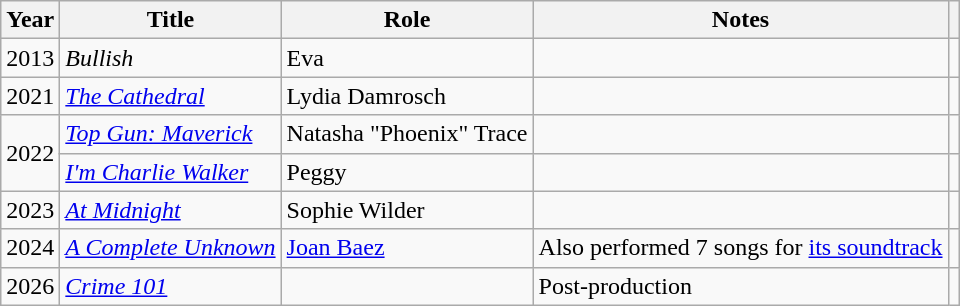<table class="wikitable sortable">
<tr>
<th>Year</th>
<th>Title</th>
<th>Role</th>
<th class="unsortable">Notes</th>
<th class="unsortable"></th>
</tr>
<tr>
<td>2013</td>
<td><em>Bullish</em></td>
<td>Eva</td>
<td></td>
<td></td>
</tr>
<tr>
<td>2021</td>
<td><em><a href='#'>The Cathedral</a></em></td>
<td>Lydia Damrosch</td>
<td></td>
<td></td>
</tr>
<tr>
<td rowspan="2">2022</td>
<td><em><a href='#'>Top Gun: Maverick</a></em></td>
<td>Natasha "Phoenix" Trace</td>
<td></td>
<td></td>
</tr>
<tr>
<td><em><a href='#'>I'm Charlie Walker</a> </em></td>
<td>Peggy</td>
<td></td>
<td></td>
</tr>
<tr>
<td>2023</td>
<td><em><a href='#'>At Midnight</a></em></td>
<td>Sophie Wilder</td>
<td></td>
<td></td>
</tr>
<tr>
<td>2024</td>
<td><em><a href='#'>A Complete Unknown</a></em></td>
<td><a href='#'>Joan Baez</a></td>
<td>Also performed 7 songs for <a href='#'>its soundtrack</a></td>
<td></td>
</tr>
<tr>
<td>2026</td>
<td><em><a href='#'>Crime 101</a></em></td>
<td></td>
<td>Post-production</td>
<td></td>
</tr>
</table>
